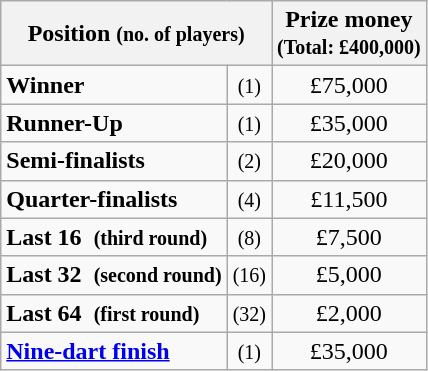<table class="wikitable">
<tr>
<th colspan=2>Position <small>(no. of players)</small></th>
<th>Prize money<br><small>(Total: £400,000)</small></th>
</tr>
<tr>
<td><strong>Winner</strong></td>
<td align=center><small>(1)</small></td>
<td align=center>£75,000</td>
</tr>
<tr>
<td><strong>Runner-Up</strong></td>
<td align=center><small>(1)</small></td>
<td align=center>£35,000</td>
</tr>
<tr>
<td><strong>Semi-finalists</strong></td>
<td align=center><small>(2)</small></td>
<td align=center>£20,000</td>
</tr>
<tr>
<td><strong>Quarter-finalists</strong></td>
<td align=center><small>(4)</small></td>
<td align=center>£11,500</td>
</tr>
<tr>
<td><strong>Last 16  <small>(third round)</small></strong></td>
<td align=center><small>(8)</small></td>
<td align=center>£7,500</td>
</tr>
<tr>
<td><strong>Last 32  <small>(second round)</small></strong></td>
<td align=center><small>(16)</small></td>
<td align=center>£5,000</td>
</tr>
<tr>
<td><strong>Last 64  <small>(first round)</small></strong></td>
<td align=center><small>(32)</small></td>
<td align=center>£2,000</td>
</tr>
<tr>
<td><strong><a href='#'>Nine-dart finish</a></strong></td>
<td align=center><small>(1)</small></td>
<td align=center>£35,000</td>
</tr>
</table>
